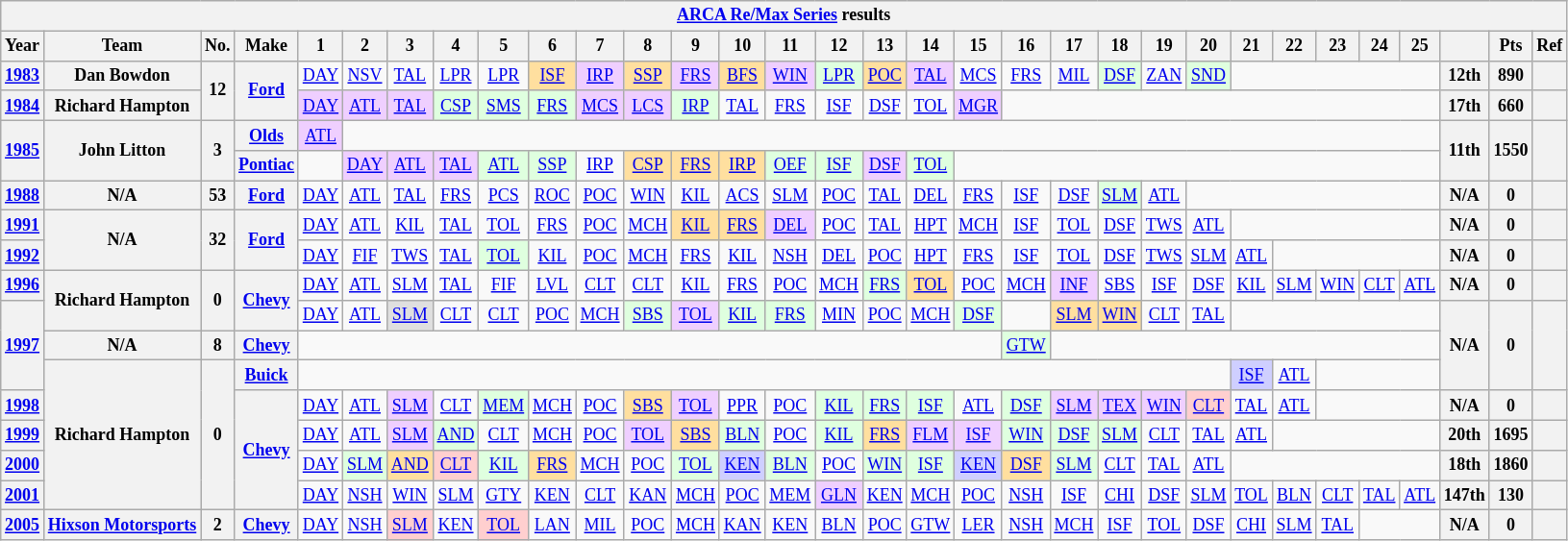<table class="wikitable" style="text-align:center; font-size:75%">
<tr>
<th colspan="34"><a href='#'>ARCA Re/Max Series</a> results</th>
</tr>
<tr>
<th>Year</th>
<th>Team</th>
<th>No.</th>
<th>Make</th>
<th>1</th>
<th>2</th>
<th>3</th>
<th>4</th>
<th>5</th>
<th>6</th>
<th>7</th>
<th>8</th>
<th>9</th>
<th>10</th>
<th>11</th>
<th>12</th>
<th>13</th>
<th>14</th>
<th>15</th>
<th>16</th>
<th>17</th>
<th>18</th>
<th>19</th>
<th>20</th>
<th>21</th>
<th>22</th>
<th>23</th>
<th>24</th>
<th>25</th>
<th></th>
<th>Pts</th>
<th>Ref</th>
</tr>
<tr>
<th><a href='#'>1983</a></th>
<th>Dan Bowdon</th>
<th rowspan=2>12</th>
<th rowspan=2><a href='#'>Ford</a></th>
<td><a href='#'>DAY</a></td>
<td><a href='#'>NSV</a></td>
<td><a href='#'>TAL</a></td>
<td><a href='#'>LPR</a></td>
<td><a href='#'>LPR</a></td>
<td style="background:#FFDF9F;"><a href='#'>ISF</a><br></td>
<td style="background:#EFCFFF;"><a href='#'>IRP</a><br></td>
<td style="background:#FFDF9F;"><a href='#'>SSP</a><br></td>
<td style="background:#EFCFFF;"><a href='#'>FRS</a><br></td>
<td style="background:#FFDF9F;"><a href='#'>BFS</a><br></td>
<td style="background:#EFCFFF;"><a href='#'>WIN</a><br></td>
<td style="background:#DFFFDF;"><a href='#'>LPR</a><br></td>
<td style="background:#FFDF9F;"><a href='#'>POC</a><br></td>
<td style="background:#EFCFFF;"><a href='#'>TAL</a><br></td>
<td><a href='#'>MCS</a></td>
<td><a href='#'>FRS</a></td>
<td><a href='#'>MIL</a></td>
<td style="background:#DFFFDF;"><a href='#'>DSF</a><br></td>
<td><a href='#'>ZAN</a></td>
<td style="background:#DFFFDF;"><a href='#'>SND</a><br></td>
<td colspan=5></td>
<th>12th</th>
<th>890</th>
<th></th>
</tr>
<tr>
<th><a href='#'>1984</a></th>
<th>Richard Hampton</th>
<td style="background:#EFCFFF;"><a href='#'>DAY</a><br></td>
<td style="background:#EFCFFF;"><a href='#'>ATL</a><br></td>
<td style="background:#EFCFFF;"><a href='#'>TAL</a><br></td>
<td style="background:#DFFFDF;"><a href='#'>CSP</a><br></td>
<td style="background:#DFFFDF;"><a href='#'>SMS</a><br></td>
<td style="background:#DFFFDF;"><a href='#'>FRS</a><br></td>
<td style="background:#EFCFFF;"><a href='#'>MCS</a><br></td>
<td style="background:#EFCFFF;"><a href='#'>LCS</a><br></td>
<td style="background:#DFFFDF;"><a href='#'>IRP</a><br></td>
<td><a href='#'>TAL</a></td>
<td><a href='#'>FRS</a></td>
<td><a href='#'>ISF</a></td>
<td><a href='#'>DSF</a></td>
<td><a href='#'>TOL</a></td>
<td style="background:#EFCFFF;"><a href='#'>MGR</a><br></td>
<td colspan=10></td>
<th>17th</th>
<th>660</th>
<th></th>
</tr>
<tr>
<th rowspan=2><a href='#'>1985</a></th>
<th rowspan=2>John Litton</th>
<th rowspan=2>3</th>
<th><a href='#'>Olds</a></th>
<td style="background:#EFCFFF;"><a href='#'>ATL</a><br></td>
<td colspan=24></td>
<th rowspan=2>11th</th>
<th rowspan=2>1550</th>
<th rowspan=2></th>
</tr>
<tr>
<th><a href='#'>Pontiac</a></th>
<td></td>
<td style="background:#EFCFFF;"><a href='#'>DAY</a><br></td>
<td style="background:#EFCFFF;"><a href='#'>ATL</a><br></td>
<td style="background:#EFCFFF;"><a href='#'>TAL</a><br></td>
<td style="background:#DFFFDF;"><a href='#'>ATL</a><br></td>
<td style="background:#DFFFDF;"><a href='#'>SSP</a><br></td>
<td><a href='#'>IRP</a></td>
<td style="background:#FFDF9F;"><a href='#'>CSP</a><br></td>
<td style="background:#FFDF9F;"><a href='#'>FRS</a><br></td>
<td style="background:#FFDF9F;"><a href='#'>IRP</a><br></td>
<td style="background:#DFFFDF;"><a href='#'>OEF</a><br></td>
<td style="background:#DFFFDF;"><a href='#'>ISF</a><br></td>
<td style="background:#EFCFFF;"><a href='#'>DSF</a><br></td>
<td style="background:#DFFFDF;"><a href='#'>TOL</a><br></td>
<td colspan=11></td>
</tr>
<tr>
<th><a href='#'>1988</a></th>
<th>N/A</th>
<th>53</th>
<th><a href='#'>Ford</a></th>
<td><a href='#'>DAY</a></td>
<td><a href='#'>ATL</a></td>
<td><a href='#'>TAL</a></td>
<td><a href='#'>FRS</a></td>
<td><a href='#'>PCS</a></td>
<td><a href='#'>ROC</a></td>
<td><a href='#'>POC</a></td>
<td><a href='#'>WIN</a></td>
<td><a href='#'>KIL</a></td>
<td><a href='#'>ACS</a></td>
<td><a href='#'>SLM</a></td>
<td><a href='#'>POC</a></td>
<td><a href='#'>TAL</a></td>
<td><a href='#'>DEL</a></td>
<td><a href='#'>FRS</a></td>
<td><a href='#'>ISF</a></td>
<td><a href='#'>DSF</a></td>
<td style="background:#DFFFDF;"><a href='#'>SLM</a><br></td>
<td><a href='#'>ATL</a></td>
<td colspan=6></td>
<th>N/A</th>
<th>0</th>
<th></th>
</tr>
<tr>
<th><a href='#'>1991</a></th>
<th rowspan=2>N/A</th>
<th rowspan=2>32</th>
<th rowspan=2><a href='#'>Ford</a></th>
<td><a href='#'>DAY</a></td>
<td><a href='#'>ATL</a></td>
<td><a href='#'>KIL</a></td>
<td><a href='#'>TAL</a></td>
<td><a href='#'>TOL</a></td>
<td><a href='#'>FRS</a></td>
<td><a href='#'>POC</a></td>
<td><a href='#'>MCH</a></td>
<td style="background:#FFDF9F;"><a href='#'>KIL</a><br></td>
<td style="background:#FFDF9F;"><a href='#'>FRS</a><br></td>
<td style="background:#EFCFFF;"><a href='#'>DEL</a><br></td>
<td><a href='#'>POC</a></td>
<td><a href='#'>TAL</a></td>
<td><a href='#'>HPT</a></td>
<td><a href='#'>MCH</a></td>
<td><a href='#'>ISF</a></td>
<td><a href='#'>TOL</a></td>
<td><a href='#'>DSF</a></td>
<td><a href='#'>TWS</a></td>
<td><a href='#'>ATL</a></td>
<td colspan=5></td>
<th>N/A</th>
<th>0</th>
<th></th>
</tr>
<tr>
<th><a href='#'>1992</a></th>
<td><a href='#'>DAY</a></td>
<td><a href='#'>FIF</a></td>
<td><a href='#'>TWS</a></td>
<td><a href='#'>TAL</a></td>
<td style="background:#DFFFDF;"><a href='#'>TOL</a><br></td>
<td><a href='#'>KIL</a></td>
<td><a href='#'>POC</a></td>
<td><a href='#'>MCH</a></td>
<td><a href='#'>FRS</a></td>
<td><a href='#'>KIL</a></td>
<td><a href='#'>NSH</a></td>
<td><a href='#'>DEL</a></td>
<td><a href='#'>POC</a></td>
<td><a href='#'>HPT</a></td>
<td><a href='#'>FRS</a></td>
<td><a href='#'>ISF</a></td>
<td><a href='#'>TOL</a></td>
<td><a href='#'>DSF</a></td>
<td><a href='#'>TWS</a></td>
<td><a href='#'>SLM</a></td>
<td><a href='#'>ATL</a></td>
<td colspan=4></td>
<th>N/A</th>
<th>0</th>
<th></th>
</tr>
<tr>
<th><a href='#'>1996</a></th>
<th rowspan=2>Richard Hampton</th>
<th rowspan=2>0</th>
<th rowspan=2><a href='#'>Chevy</a></th>
<td><a href='#'>DAY</a></td>
<td><a href='#'>ATL</a></td>
<td><a href='#'>SLM</a></td>
<td><a href='#'>TAL</a></td>
<td><a href='#'>FIF</a></td>
<td><a href='#'>LVL</a></td>
<td><a href='#'>CLT</a></td>
<td><a href='#'>CLT</a></td>
<td><a href='#'>KIL</a></td>
<td><a href='#'>FRS</a></td>
<td><a href='#'>POC</a></td>
<td><a href='#'>MCH</a></td>
<td style="background:#DFFFDF;"><a href='#'>FRS</a><br></td>
<td style="background:#FFDF9F;"><a href='#'>TOL</a><br></td>
<td><a href='#'>POC</a></td>
<td><a href='#'>MCH</a></td>
<td style="background:#EFCFFF;"><a href='#'>INF</a><br></td>
<td><a href='#'>SBS</a></td>
<td><a href='#'>ISF</a></td>
<td><a href='#'>DSF</a></td>
<td><a href='#'>KIL</a></td>
<td><a href='#'>SLM</a></td>
<td><a href='#'>WIN</a></td>
<td><a href='#'>CLT</a></td>
<td><a href='#'>ATL</a></td>
<th>N/A</th>
<th>0</th>
<th></th>
</tr>
<tr>
<th rowspan=3><a href='#'>1997</a></th>
<td><a href='#'>DAY</a></td>
<td><a href='#'>ATL</a></td>
<td style="background:#DFDFDF;"><a href='#'>SLM</a><br></td>
<td><a href='#'>CLT</a></td>
<td><a href='#'>CLT</a></td>
<td><a href='#'>POC</a></td>
<td><a href='#'>MCH</a></td>
<td style="background:#DFFFDF;"><a href='#'>SBS</a><br></td>
<td style="background:#EFCFFF;"><a href='#'>TOL</a><br></td>
<td style="background:#DFFFDF;"><a href='#'>KIL</a><br></td>
<td style="background:#DFFFDF;"><a href='#'>FRS</a><br></td>
<td><a href='#'>MIN</a></td>
<td><a href='#'>POC</a></td>
<td><a href='#'>MCH</a></td>
<td style="background:#DFFFDF;"><a href='#'>DSF</a><br></td>
<td></td>
<td style="background:#FFDF9F;"><a href='#'>SLM</a><br></td>
<td style="background:#FFDF9F;"><a href='#'>WIN</a><br></td>
<td><a href='#'>CLT</a></td>
<td><a href='#'>TAL</a></td>
<td colspan=5></td>
<th rowspan=3>N/A</th>
<th rowspan=3>0</th>
<th rowspan=3></th>
</tr>
<tr>
<th>N/A</th>
<th>8</th>
<th><a href='#'>Chevy</a></th>
<td colspan=15></td>
<td style="background:#DFFFDF;"><a href='#'>GTW</a><br></td>
<td colspan=9></td>
</tr>
<tr>
<th rowspan=5>Richard Hampton</th>
<th rowspan=5>0</th>
<th><a href='#'>Buick</a></th>
<td colspan=20></td>
<td style="background:#CFCFFF;"><a href='#'>ISF</a><br></td>
<td><a href='#'>ATL</a></td>
<td colspan=3></td>
</tr>
<tr>
<th><a href='#'>1998</a></th>
<th rowspan=4><a href='#'>Chevy</a></th>
<td><a href='#'>DAY</a></td>
<td><a href='#'>ATL</a></td>
<td style="background:#EFCFFF;"><a href='#'>SLM</a><br></td>
<td><a href='#'>CLT</a></td>
<td style="background:#DFFFDF;"><a href='#'>MEM</a><br></td>
<td><a href='#'>MCH</a></td>
<td><a href='#'>POC</a></td>
<td style="background:#FFDF9F;"><a href='#'>SBS</a><br></td>
<td style="background:#EFCFFF;"><a href='#'>TOL</a><br></td>
<td><a href='#'>PPR</a></td>
<td><a href='#'>POC</a></td>
<td style="background:#DFFFDF;"><a href='#'>KIL</a><br></td>
<td style="background:#DFFFDF;"><a href='#'>FRS</a><br></td>
<td style="background:#DFFFDF;"><a href='#'>ISF</a><br></td>
<td><a href='#'>ATL</a></td>
<td style="background:#DFFFDF;"><a href='#'>DSF</a><br></td>
<td style="background:#EFCFFF;"><a href='#'>SLM</a><br></td>
<td style="background:#EFCFFF;"><a href='#'>TEX</a><br></td>
<td style="background:#EFCFFF;"><a href='#'>WIN</a><br></td>
<td style="background:#FFCFCF;"><a href='#'>CLT</a><br></td>
<td><a href='#'>TAL</a></td>
<td><a href='#'>ATL</a></td>
<td colspan=3></td>
<th>N/A</th>
<th>0</th>
<th></th>
</tr>
<tr>
<th><a href='#'>1999</a></th>
<td><a href='#'>DAY</a></td>
<td><a href='#'>ATL</a></td>
<td style="background:#EFCFFF;"><a href='#'>SLM</a><br></td>
<td style="background:#DFFFDF;"><a href='#'>AND</a><br></td>
<td><a href='#'>CLT</a></td>
<td><a href='#'>MCH</a></td>
<td><a href='#'>POC</a></td>
<td style="background:#EFCFFF;"><a href='#'>TOL</a><br></td>
<td style="background:#FFDF9F;"><a href='#'>SBS</a><br></td>
<td style="background:#DFFFDF;"><a href='#'>BLN</a><br></td>
<td><a href='#'>POC</a></td>
<td style="background:#DFFFDF;"><a href='#'>KIL</a><br></td>
<td style="background:#FFDF9F;"><a href='#'>FRS</a><br></td>
<td style="background:#EFCFFF;"><a href='#'>FLM</a><br></td>
<td style="background:#EFCFFF;"><a href='#'>ISF</a><br></td>
<td style="background:#DFFFDF;"><a href='#'>WIN</a><br></td>
<td style="background:#DFFFDF;"><a href='#'>DSF</a><br></td>
<td style="background:#DFFFDF;"><a href='#'>SLM</a><br></td>
<td><a href='#'>CLT</a></td>
<td><a href='#'>TAL</a></td>
<td><a href='#'>ATL</a></td>
<td colspan=4></td>
<th>20th</th>
<th>1695</th>
<th></th>
</tr>
<tr>
<th><a href='#'>2000</a></th>
<td><a href='#'>DAY</a></td>
<td style="background:#DFFFDF;"><a href='#'>SLM</a><br></td>
<td style="background:#FFDF9F;"><a href='#'>AND</a><br></td>
<td style="background:#FFCFCF;"><a href='#'>CLT</a><br></td>
<td style="background:#DFFFDF;"><a href='#'>KIL</a><br></td>
<td style="background:#FFDF9F;"><a href='#'>FRS</a><br></td>
<td><a href='#'>MCH</a></td>
<td><a href='#'>POC</a></td>
<td style="background:#DFFFDF;"><a href='#'>TOL</a><br></td>
<td style="background:#CFCFFF;"><a href='#'>KEN</a><br></td>
<td style="background:#DFFFDF;"><a href='#'>BLN</a><br></td>
<td><a href='#'>POC</a></td>
<td style="background:#DFFFDF;"><a href='#'>WIN</a><br></td>
<td style="background:#DFFFDF;"><a href='#'>ISF</a><br></td>
<td style="background:#CFCFFF;"><a href='#'>KEN</a><br></td>
<td style="background:#FFDF9F;"><a href='#'>DSF</a><br></td>
<td style="background:#DFFFDF;"><a href='#'>SLM</a><br></td>
<td><a href='#'>CLT</a></td>
<td><a href='#'>TAL</a></td>
<td><a href='#'>ATL</a></td>
<td colspan=5></td>
<th>18th</th>
<th>1860</th>
<th></th>
</tr>
<tr>
<th><a href='#'>2001</a></th>
<td><a href='#'>DAY</a></td>
<td><a href='#'>NSH</a></td>
<td><a href='#'>WIN</a></td>
<td><a href='#'>SLM</a></td>
<td><a href='#'>GTY</a></td>
<td><a href='#'>KEN</a></td>
<td><a href='#'>CLT</a></td>
<td><a href='#'>KAN</a></td>
<td><a href='#'>MCH</a></td>
<td><a href='#'>POC</a></td>
<td><a href='#'>MEM</a></td>
<td style="background:#EFCFFF;"><a href='#'>GLN</a><br></td>
<td><a href='#'>KEN</a></td>
<td><a href='#'>MCH</a></td>
<td><a href='#'>POC</a></td>
<td><a href='#'>NSH</a></td>
<td><a href='#'>ISF</a></td>
<td><a href='#'>CHI</a></td>
<td><a href='#'>DSF</a></td>
<td><a href='#'>SLM</a></td>
<td><a href='#'>TOL</a></td>
<td><a href='#'>BLN</a></td>
<td><a href='#'>CLT</a></td>
<td><a href='#'>TAL</a></td>
<td><a href='#'>ATL</a></td>
<th>147th</th>
<th>130</th>
<th></th>
</tr>
<tr>
<th><a href='#'>2005</a></th>
<th><a href='#'>Hixson Motorsports</a></th>
<th>2</th>
<th><a href='#'>Chevy</a></th>
<td><a href='#'>DAY</a></td>
<td><a href='#'>NSH</a></td>
<td style="background:#FFCFCF;"><a href='#'>SLM</a><br></td>
<td><a href='#'>KEN</a></td>
<td style="background:#FFCFCF;"><a href='#'>TOL</a><br></td>
<td><a href='#'>LAN</a></td>
<td><a href='#'>MIL</a></td>
<td><a href='#'>POC</a></td>
<td><a href='#'>MCH</a></td>
<td><a href='#'>KAN</a></td>
<td><a href='#'>KEN</a></td>
<td><a href='#'>BLN</a></td>
<td><a href='#'>POC</a></td>
<td><a href='#'>GTW</a></td>
<td><a href='#'>LER</a></td>
<td><a href='#'>NSH</a></td>
<td><a href='#'>MCH</a></td>
<td><a href='#'>ISF</a></td>
<td><a href='#'>TOL</a></td>
<td><a href='#'>DSF</a></td>
<td><a href='#'>CHI</a></td>
<td><a href='#'>SLM</a></td>
<td><a href='#'>TAL</a></td>
<td colspan=2></td>
<th>N/A</th>
<th>0</th>
<th></th>
</tr>
</table>
